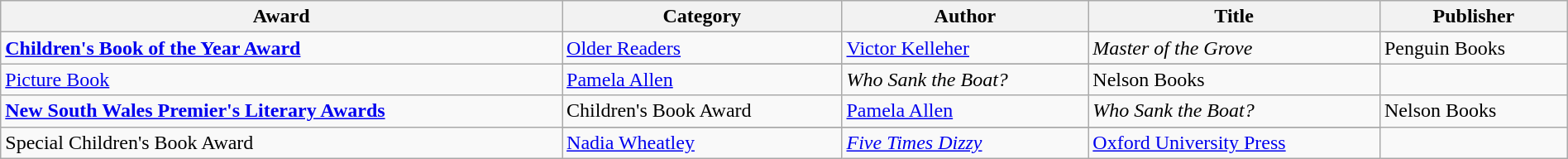<table class="wikitable" width=100%>
<tr>
<th>Award</th>
<th>Category</th>
<th>Author</th>
<th>Title</th>
<th>Publisher</th>
</tr>
<tr>
<td rowspan=2><strong><a href='#'>Children's Book of the Year Award</a></strong></td>
<td><a href='#'>Older Readers</a></td>
<td><a href='#'>Victor Kelleher</a></td>
<td><em>Master of the Grove</em></td>
<td>Penguin Books</td>
</tr>
<tr>
</tr>
<tr>
<td><a href='#'>Picture Book</a></td>
<td><a href='#'>Pamela Allen</a></td>
<td><em>Who Sank the Boat?</em></td>
<td>Nelson Books</td>
</tr>
<tr>
<td rowspan=2><strong><a href='#'>New South Wales Premier's Literary Awards</a></strong></td>
<td>Children's Book Award</td>
<td><a href='#'>Pamela Allen</a></td>
<td><em>Who Sank the Boat?</em></td>
<td>Nelson Books</td>
</tr>
<tr>
</tr>
<tr>
<td>Special Children's Book Award</td>
<td><a href='#'>Nadia Wheatley</a></td>
<td><em><a href='#'>Five Times Dizzy</a></em></td>
<td><a href='#'>Oxford University Press</a></td>
</tr>
</table>
